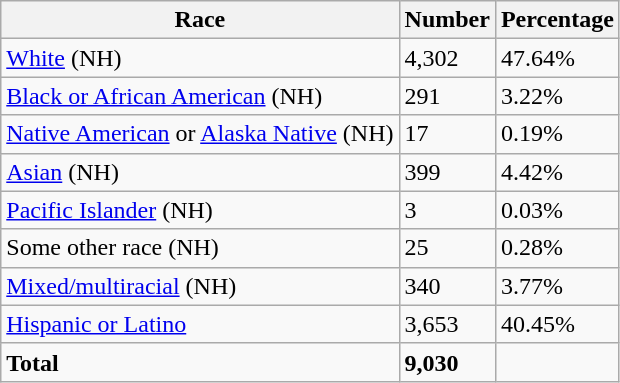<table class="wikitable">
<tr>
<th>Race</th>
<th>Number</th>
<th>Percentage</th>
</tr>
<tr>
<td><a href='#'>White</a> (NH)</td>
<td>4,302</td>
<td>47.64%</td>
</tr>
<tr>
<td><a href='#'>Black or African American</a> (NH)</td>
<td>291</td>
<td>3.22%</td>
</tr>
<tr>
<td><a href='#'>Native American</a> or <a href='#'>Alaska Native</a> (NH)</td>
<td>17</td>
<td>0.19%</td>
</tr>
<tr>
<td><a href='#'>Asian</a> (NH)</td>
<td>399</td>
<td>4.42%</td>
</tr>
<tr>
<td><a href='#'>Pacific Islander</a> (NH)</td>
<td>3</td>
<td>0.03%</td>
</tr>
<tr>
<td>Some other race (NH)</td>
<td>25</td>
<td>0.28%</td>
</tr>
<tr>
<td><a href='#'>Mixed/multiracial</a> (NH)</td>
<td>340</td>
<td>3.77%</td>
</tr>
<tr>
<td><a href='#'>Hispanic or Latino</a></td>
<td>3,653</td>
<td>40.45%</td>
</tr>
<tr>
<td><strong>Total</strong></td>
<td><strong>9,030</strong></td>
<td></td>
</tr>
</table>
